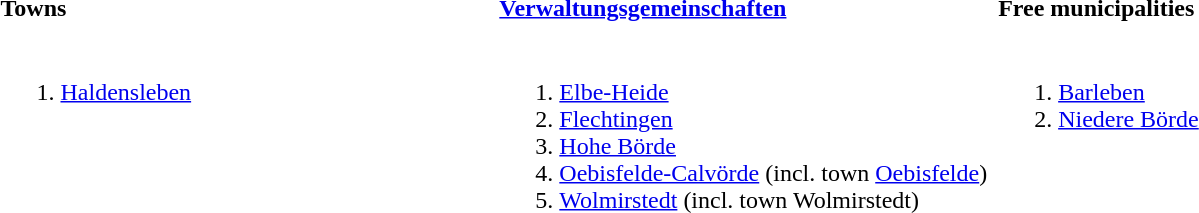<table>
<tr>
<th width="33%" align="left">Towns</th>
<th width="33%" align="left"><a href='#'>Verwaltungsgemeinschaften</a></th>
<th width="33%" align="left">Free municipalities</th>
</tr>
<tr valign="top">
<td><br><ol><li><a href='#'>Haldensleben</a></li></ol></td>
<td><br><ol><li><a href='#'>Elbe-Heide</a></li><li><a href='#'>Flechtingen</a></li><li><a href='#'>Hohe Börde</a></li><li><a href='#'>Oebisfelde-Calvörde</a> (incl. town <a href='#'>Oebisfelde</a>)</li><li><a href='#'>Wolmirstedt</a> (incl. town Wolmirstedt)</li></ol></td>
<td><br><ol><li><a href='#'>Barleben</a></li><li><a href='#'>Niedere Börde</a></li></ol></td>
</tr>
</table>
